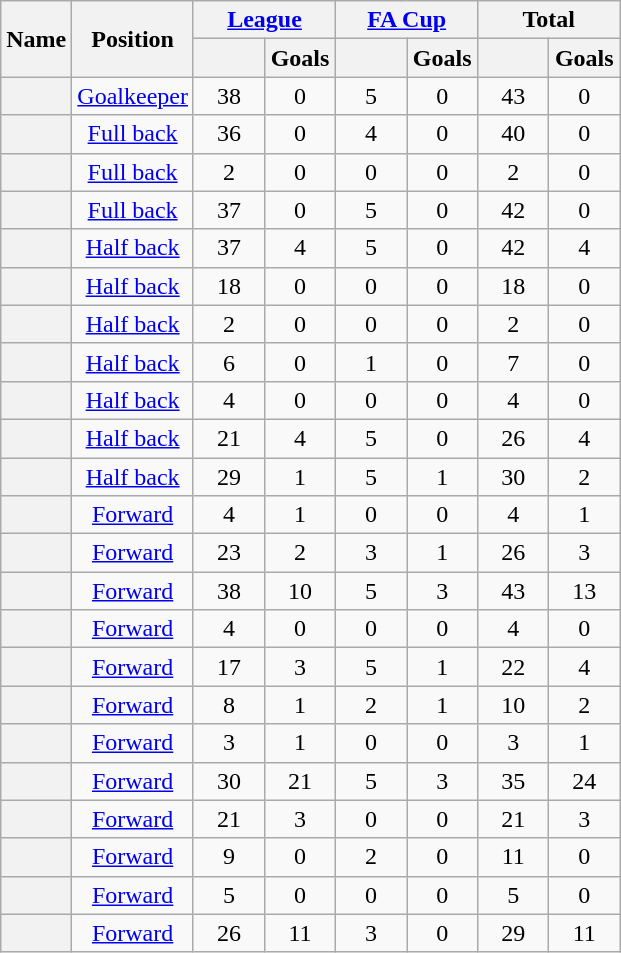<table class="wikitable sortable plainrowheaders" style=text-align:center>
<tr class="unsortable">
<th scope=col rowspan=2>Name</th>
<th scope=col rowspan=2>Position</th>
<th scope=col colspan=2><a href='#'>League</a></th>
<th scope=col colspan=2><a href='#'>FA Cup</a></th>
<th scope=col colspan=2>Total</th>
</tr>
<tr>
<th width=40 scope=col></th>
<th width=40 scope=col>Goals</th>
<th width=40 scope=col></th>
<th width=40 scope=col>Goals</th>
<th width=40 scope=col></th>
<th width=40 scope=col>Goals</th>
</tr>
<tr>
<th scope="row"></th>
<td data-sort-value="1"><a href='#'>Goalkeeper</a></td>
<td>38</td>
<td>0</td>
<td>5</td>
<td>0</td>
<td>43</td>
<td>0</td>
</tr>
<tr>
<th scope="row"></th>
<td data-sort-value="2"><a href='#'>Full back</a></td>
<td>36</td>
<td>0</td>
<td>4</td>
<td>0</td>
<td>40</td>
<td>0</td>
</tr>
<tr>
<th scope="row"></th>
<td data-sort-value="2"><a href='#'>Full back</a></td>
<td>2</td>
<td>0</td>
<td>0</td>
<td>0</td>
<td>2</td>
<td>0</td>
</tr>
<tr>
<th scope="row"></th>
<td data-sort-value="2"><a href='#'>Full back</a></td>
<td>37</td>
<td>0</td>
<td>5</td>
<td>0</td>
<td>42</td>
<td>0</td>
</tr>
<tr>
<th scope="row"></th>
<td data-sort-value="3"><a href='#'>Half back</a></td>
<td>37</td>
<td>4</td>
<td>5</td>
<td>0</td>
<td>42</td>
<td>4</td>
</tr>
<tr>
<th scope="row"></th>
<td data-sort-value="3"><a href='#'>Half back</a></td>
<td>18</td>
<td>0</td>
<td>0</td>
<td>0</td>
<td>18</td>
<td>0</td>
</tr>
<tr>
<th scope="row"></th>
<td data-sort-value="3"><a href='#'>Half back</a></td>
<td>2</td>
<td>0</td>
<td>0</td>
<td>0</td>
<td>2</td>
<td>0</td>
</tr>
<tr>
<th scope="row"></th>
<td data-sort-value="3"><a href='#'>Half back</a></td>
<td>6</td>
<td>0</td>
<td>1</td>
<td>0</td>
<td>7</td>
<td>0</td>
</tr>
<tr>
<th scope="row"></th>
<td data-sort-value="3"><a href='#'>Half back</a></td>
<td>4</td>
<td>0</td>
<td>0</td>
<td>0</td>
<td>4</td>
<td>0</td>
</tr>
<tr>
<th scope="row"></th>
<td data-sort-value="3"><a href='#'>Half back</a></td>
<td>21</td>
<td>4</td>
<td>5</td>
<td>0</td>
<td>26</td>
<td>4</td>
</tr>
<tr>
<th scope="row"></th>
<td data-sort-value="3"><a href='#'>Half back</a></td>
<td>29</td>
<td>1</td>
<td>5</td>
<td>1</td>
<td>30</td>
<td>2</td>
</tr>
<tr>
<th scope="row"></th>
<td data-sort-value="4"><a href='#'>Forward</a></td>
<td>4</td>
<td>1</td>
<td>0</td>
<td>0</td>
<td>4</td>
<td>1</td>
</tr>
<tr>
<th scope="row"></th>
<td data-sort-value="4"><a href='#'>Forward</a></td>
<td>23</td>
<td>2</td>
<td>3</td>
<td>1</td>
<td>26</td>
<td>3</td>
</tr>
<tr>
<th scope="row"></th>
<td data-sort-value="4"><a href='#'>Forward</a></td>
<td>38</td>
<td>10</td>
<td>5</td>
<td>3</td>
<td>43</td>
<td>13</td>
</tr>
<tr>
<th scope="row"></th>
<td data-sort-value="4"><a href='#'>Forward</a></td>
<td>4</td>
<td>0</td>
<td>0</td>
<td>0</td>
<td>4</td>
<td>0</td>
</tr>
<tr>
<th scope="row"></th>
<td data-sort-value="4"><a href='#'>Forward</a></td>
<td>17</td>
<td>3</td>
<td>5</td>
<td>1</td>
<td>22</td>
<td>4</td>
</tr>
<tr>
<th scope="row"></th>
<td data-sort-value="4"><a href='#'>Forward</a></td>
<td>8</td>
<td>1</td>
<td>2</td>
<td>1</td>
<td>10</td>
<td>2</td>
</tr>
<tr>
<th scope="row"></th>
<td data-sort-value="4"><a href='#'>Forward</a></td>
<td>3</td>
<td>1</td>
<td>0</td>
<td>0</td>
<td>3</td>
<td>1</td>
</tr>
<tr>
<th scope="row"></th>
<td data-sort-value="4"><a href='#'>Forward</a></td>
<td>30</td>
<td>21</td>
<td>5</td>
<td>3</td>
<td>35</td>
<td>24</td>
</tr>
<tr>
<th scope="row"></th>
<td data-sort-value="4"><a href='#'>Forward</a></td>
<td>21</td>
<td>3</td>
<td>0</td>
<td>0</td>
<td>21</td>
<td>3</td>
</tr>
<tr>
<th scope="row"></th>
<td data-sort-value="4"><a href='#'>Forward</a></td>
<td>9</td>
<td>0</td>
<td>2</td>
<td>0</td>
<td>11</td>
<td>0</td>
</tr>
<tr>
<th scope="row"></th>
<td data-sort-value="4"><a href='#'>Forward</a></td>
<td>5</td>
<td>0</td>
<td>0</td>
<td>0</td>
<td>5</td>
<td>0</td>
</tr>
<tr>
<th scope="row"></th>
<td data-sort-value="4"><a href='#'>Forward</a></td>
<td>26</td>
<td>11</td>
<td>3</td>
<td>0</td>
<td>29</td>
<td>11</td>
</tr>
</table>
